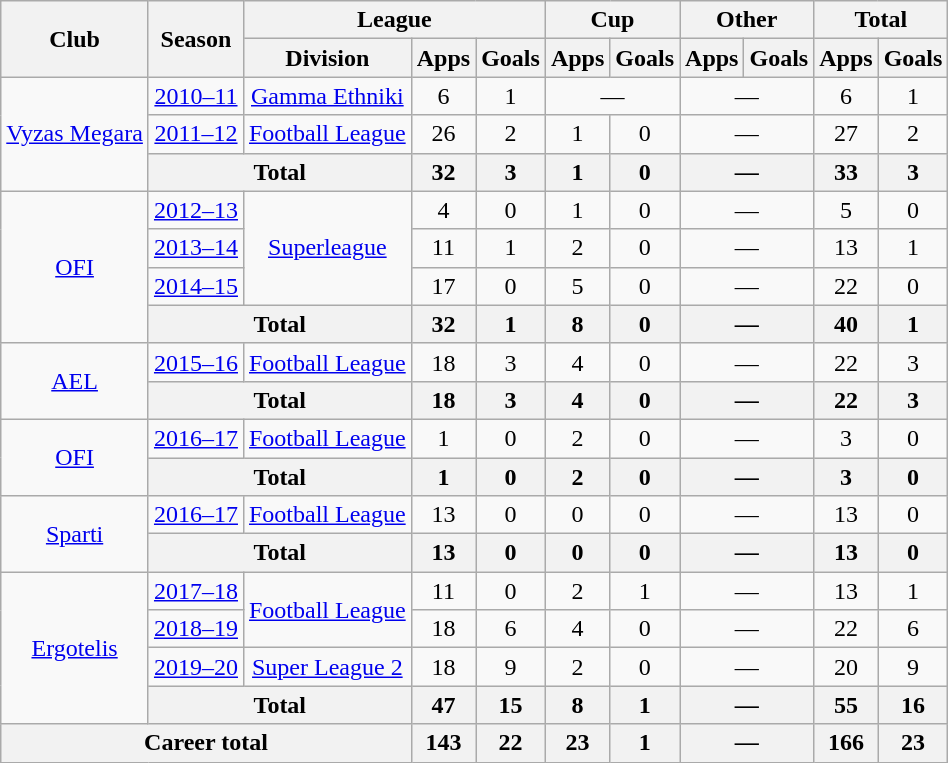<table class="wikitable" style="text-align: center;">
<tr>
<th rowspan="2">Club</th>
<th rowspan="2">Season</th>
<th colspan="3">League</th>
<th colspan="2">Cup</th>
<th colspan="2">Other</th>
<th colspan="2">Total</th>
</tr>
<tr>
<th>Division</th>
<th>Apps</th>
<th>Goals</th>
<th>Apps</th>
<th>Goals</th>
<th>Apps</th>
<th>Goals</th>
<th>Apps</th>
<th>Goals</th>
</tr>
<tr>
<td rowspan="3"><a href='#'>Vyzas Megara</a></td>
<td><a href='#'>2010–11</a></td>
<td><a href='#'>Gamma Ethniki</a></td>
<td>6</td>
<td>1</td>
<td colspan=2>—</td>
<td colspan=2>—</td>
<td>6</td>
<td>1</td>
</tr>
<tr>
<td><a href='#'>2011–12</a></td>
<td><a href='#'>Football League</a></td>
<td>26</td>
<td>2</td>
<td>1</td>
<td>0</td>
<td colspan=2>—</td>
<td>27</td>
<td>2</td>
</tr>
<tr>
<th colspan="2">Total</th>
<th>32</th>
<th>3</th>
<th>1</th>
<th>0</th>
<th colspan=2>—</th>
<th>33</th>
<th>3</th>
</tr>
<tr>
<td rowspan="4"><a href='#'>OFI</a></td>
<td><a href='#'>2012–13</a></td>
<td rowspan="3"><a href='#'>Superleague</a></td>
<td>4</td>
<td>0</td>
<td>1</td>
<td>0</td>
<td colspan=2>—</td>
<td>5</td>
<td>0</td>
</tr>
<tr>
<td><a href='#'>2013–14</a></td>
<td>11</td>
<td>1</td>
<td>2</td>
<td>0</td>
<td colspan=2>—</td>
<td>13</td>
<td>1</td>
</tr>
<tr>
<td><a href='#'>2014–15</a></td>
<td>17</td>
<td>0</td>
<td>5</td>
<td>0</td>
<td colspan=2>—</td>
<td>22</td>
<td>0</td>
</tr>
<tr>
<th colspan="2">Total</th>
<th>32</th>
<th>1</th>
<th>8</th>
<th>0</th>
<th colspan=2>—</th>
<th>40</th>
<th>1</th>
</tr>
<tr>
<td rowspan="2"><a href='#'>AEL</a></td>
<td><a href='#'>2015–16</a></td>
<td><a href='#'>Football League</a></td>
<td>18</td>
<td>3</td>
<td>4</td>
<td>0</td>
<td colspan=2>—</td>
<td>22</td>
<td>3</td>
</tr>
<tr>
<th colspan="2">Total</th>
<th>18</th>
<th>3</th>
<th>4</th>
<th>0</th>
<th colspan=2>—</th>
<th>22</th>
<th>3</th>
</tr>
<tr>
<td rowspan="2"><a href='#'>OFI</a></td>
<td><a href='#'>2016–17</a></td>
<td><a href='#'>Football League</a></td>
<td>1</td>
<td>0</td>
<td>2</td>
<td>0</td>
<td colspan=2>—</td>
<td>3</td>
<td>0</td>
</tr>
<tr>
<th colspan="2">Total</th>
<th>1</th>
<th>0</th>
<th>2</th>
<th>0</th>
<th colspan=2>—</th>
<th>3</th>
<th>0</th>
</tr>
<tr>
<td rowspan="2"><a href='#'>Sparti</a></td>
<td><a href='#'>2016–17</a></td>
<td><a href='#'>Football League</a></td>
<td>13</td>
<td>0</td>
<td>0</td>
<td>0</td>
<td colspan=2>—</td>
<td>13</td>
<td>0</td>
</tr>
<tr>
<th colspan="2">Total</th>
<th>13</th>
<th>0</th>
<th>0</th>
<th>0</th>
<th colspan=2>—</th>
<th>13</th>
<th>0</th>
</tr>
<tr>
<td rowspan="4"><a href='#'>Ergotelis</a></td>
<td><a href='#'>2017–18</a></td>
<td rowspan="2"><a href='#'>Football League</a></td>
<td>11</td>
<td>0</td>
<td>2</td>
<td>1</td>
<td colspan=2>—</td>
<td>13</td>
<td>1</td>
</tr>
<tr>
<td><a href='#'>2018–19</a></td>
<td>18</td>
<td>6</td>
<td>4</td>
<td>0</td>
<td colspan=2>—</td>
<td>22</td>
<td>6</td>
</tr>
<tr>
<td><a href='#'>2019–20</a></td>
<td><a href='#'>Super League 2</a></td>
<td>18</td>
<td>9</td>
<td>2</td>
<td>0</td>
<td colspan=2>—</td>
<td>20</td>
<td>9</td>
</tr>
<tr>
<th colspan="2">Total</th>
<th>47</th>
<th>15</th>
<th>8</th>
<th>1</th>
<th colspan=2>—</th>
<th>55</th>
<th>16</th>
</tr>
<tr>
<th colspan="3">Career total</th>
<th>143</th>
<th>22</th>
<th>23</th>
<th>1</th>
<th colspan=2>—</th>
<th>166</th>
<th>23</th>
</tr>
</table>
